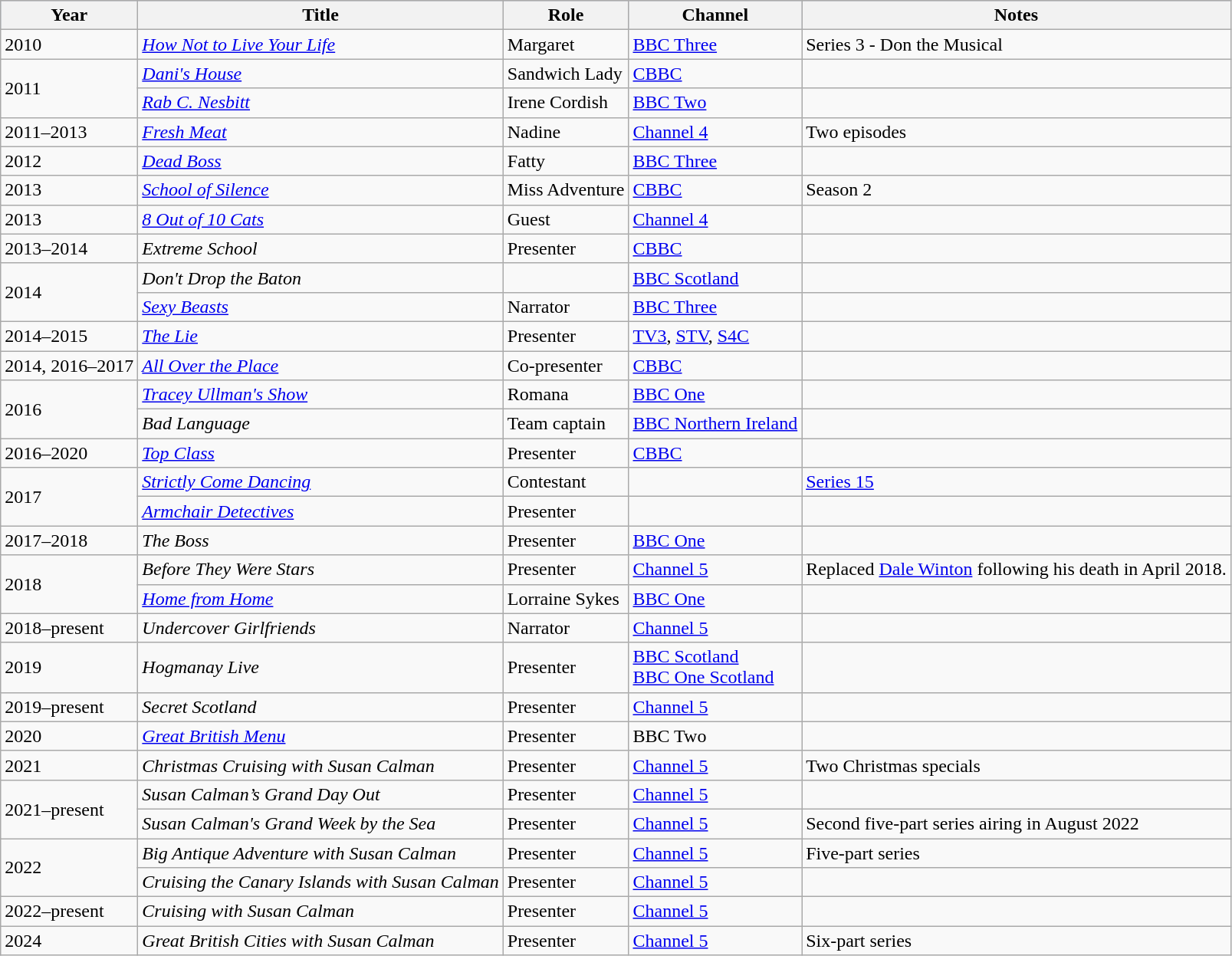<table class="wikitable">
<tr style="background:#b0c4de; text-align:center;">
<th>Year</th>
<th>Title</th>
<th>Role</th>
<th>Channel</th>
<th>Notes</th>
</tr>
<tr>
<td>2010</td>
<td><em><a href='#'>How Not to Live Your Life</a></em></td>
<td>Margaret</td>
<td><a href='#'>BBC Three</a></td>
<td>Series 3 - Don the Musical</td>
</tr>
<tr>
<td rowspan="2">2011</td>
<td><em><a href='#'>Dani's House</a></em></td>
<td>Sandwich Lady</td>
<td><a href='#'>CBBC</a></td>
<td></td>
</tr>
<tr>
<td><em><a href='#'>Rab C. Nesbitt</a></em></td>
<td>Irene Cordish</td>
<td><a href='#'>BBC Two</a></td>
<td></td>
</tr>
<tr>
<td>2011–2013</td>
<td><em><a href='#'>Fresh Meat</a></em></td>
<td>Nadine</td>
<td><a href='#'>Channel 4</a></td>
<td>Two episodes</td>
</tr>
<tr>
<td>2012</td>
<td><em><a href='#'>Dead Boss</a></em></td>
<td>Fatty</td>
<td><a href='#'>BBC Three</a></td>
<td></td>
</tr>
<tr>
<td>2013</td>
<td><em><a href='#'>School of Silence</a></em></td>
<td>Miss Adventure</td>
<td><a href='#'>CBBC</a></td>
<td>Season 2</td>
</tr>
<tr>
<td>2013</td>
<td><em><a href='#'>8 Out of 10 Cats</a></em></td>
<td>Guest</td>
<td><a href='#'>Channel 4</a></td>
<td></td>
</tr>
<tr>
<td>2013–2014</td>
<td><em>Extreme School</em></td>
<td>Presenter</td>
<td><a href='#'>CBBC</a></td>
<td></td>
</tr>
<tr>
<td rowspan="2">2014</td>
<td><em>Don't Drop the Baton</em></td>
<td></td>
<td><a href='#'>BBC Scotland</a></td>
<td></td>
</tr>
<tr>
<td><em><a href='#'>Sexy Beasts</a></em></td>
<td>Narrator</td>
<td><a href='#'>BBC Three</a></td>
<td></td>
</tr>
<tr>
<td>2014–2015</td>
<td><em><a href='#'>The Lie</a></em></td>
<td>Presenter</td>
<td><a href='#'>TV3</a>, <a href='#'>STV</a>, <a href='#'>S4C</a></td>
<td></td>
</tr>
<tr>
<td>2014, 2016–2017</td>
<td><em><a href='#'>All Over the Place</a></em></td>
<td>Co-presenter</td>
<td><a href='#'>CBBC</a></td>
<td></td>
</tr>
<tr>
<td rowspan="2">2016</td>
<td><em><a href='#'>Tracey Ullman's Show</a></em></td>
<td>Romana</td>
<td><a href='#'>BBC One</a></td>
<td></td>
</tr>
<tr>
<td><em>Bad Language</em></td>
<td>Team captain</td>
<td><a href='#'>BBC Northern Ireland</a></td>
<td></td>
</tr>
<tr>
<td>2016–2020</td>
<td><em><a href='#'>Top Class</a></em></td>
<td>Presenter</td>
<td><a href='#'>CBBC</a></td>
<td></td>
</tr>
<tr>
<td rowspan="2">2017</td>
<td><em><a href='#'>Strictly Come Dancing</a></em></td>
<td>Contestant</td>
<td></td>
<td><a href='#'>Series 15</a></td>
</tr>
<tr>
<td><em><a href='#'>Armchair Detectives</a></em></td>
<td>Presenter</td>
<td></td>
<td></td>
</tr>
<tr>
<td>2017–2018</td>
<td><em>The Boss</em></td>
<td>Presenter</td>
<td><a href='#'>BBC One</a></td>
<td></td>
</tr>
<tr>
<td rowspan="2">2018</td>
<td><em>Before They Were Stars</em></td>
<td>Presenter</td>
<td><a href='#'>Channel 5</a></td>
<td>Replaced <a href='#'>Dale Winton</a> following his death in April 2018.</td>
</tr>
<tr>
<td><em><a href='#'>Home from Home</a></em></td>
<td>Lorraine Sykes</td>
<td><a href='#'>BBC One</a></td>
<td></td>
</tr>
<tr>
<td>2018–present</td>
<td><em>Undercover Girlfriends</em></td>
<td>Narrator</td>
<td><a href='#'>Channel 5</a></td>
<td></td>
</tr>
<tr>
<td>2019</td>
<td><em>Hogmanay Live</em></td>
<td>Presenter</td>
<td><a href='#'>BBC Scotland</a><br><a href='#'>BBC One Scotland</a></td>
<td></td>
</tr>
<tr>
<td>2019–present</td>
<td><em>Secret Scotland</em></td>
<td>Presenter</td>
<td><a href='#'>Channel 5</a></td>
<td></td>
</tr>
<tr>
<td>2020</td>
<td><em><a href='#'>Great British Menu</a></em></td>
<td>Presenter</td>
<td>BBC Two</td>
<td></td>
</tr>
<tr>
<td>2021</td>
<td><em>Christmas Cruising with Susan Calman</em></td>
<td>Presenter</td>
<td><a href='#'>Channel 5</a></td>
<td>Two Christmas specials</td>
</tr>
<tr>
<td rowspan="2">2021–present</td>
<td><em>Susan Calman’s Grand Day Out</em></td>
<td>Presenter</td>
<td><a href='#'>Channel 5</a></td>
<td></td>
</tr>
<tr>
<td><em>Susan Calman's Grand Week by the Sea</em></td>
<td>Presenter</td>
<td><a href='#'>Channel 5</a></td>
<td>Second five-part series airing in August 2022</td>
</tr>
<tr>
<td rowspan="2">2022</td>
<td><em>Big Antique Adventure with Susan Calman</em></td>
<td>Presenter</td>
<td><a href='#'>Channel 5</a></td>
<td>Five-part series</td>
</tr>
<tr>
<td><em>Cruising the Canary Islands with Susan Calman</em></td>
<td>Presenter</td>
<td><a href='#'>Channel 5</a></td>
<td></td>
</tr>
<tr>
<td>2022–present</td>
<td><em>Cruising with Susan Calman</em></td>
<td>Presenter</td>
<td><a href='#'>Channel 5</a></td>
<td></td>
</tr>
<tr>
<td>2024</td>
<td><em>Great British Cities with Susan Calman</em></td>
<td>Presenter</td>
<td><a href='#'>Channel 5</a></td>
<td>Six-part series</td>
</tr>
</table>
